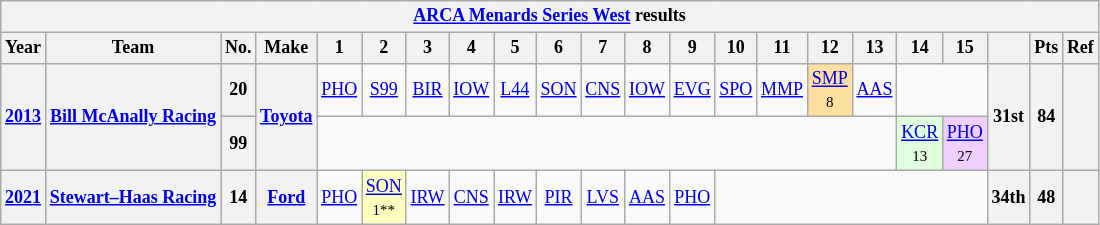<table class="wikitable" style="text-align:center; font-size:75%">
<tr>
<th colspan=22><a href='#'>ARCA Menards Series West</a> results</th>
</tr>
<tr>
<th>Year</th>
<th>Team</th>
<th>No.</th>
<th>Make</th>
<th>1</th>
<th>2</th>
<th>3</th>
<th>4</th>
<th>5</th>
<th>6</th>
<th>7</th>
<th>8</th>
<th>9</th>
<th>10</th>
<th>11</th>
<th>12</th>
<th>13</th>
<th>14</th>
<th>15</th>
<th></th>
<th>Pts</th>
<th>Ref</th>
</tr>
<tr>
<th rowspan=2><a href='#'>2013</a></th>
<th rowspan=2><a href='#'>Bill McAnally Racing</a></th>
<th>20</th>
<th rowspan=2><a href='#'>Toyota</a></th>
<td><a href='#'>PHO</a></td>
<td><a href='#'>S99</a></td>
<td><a href='#'>BIR</a></td>
<td><a href='#'>IOW</a></td>
<td><a href='#'>L44</a></td>
<td><a href='#'>SON</a></td>
<td><a href='#'>CNS</a></td>
<td><a href='#'>IOW</a></td>
<td><a href='#'>EVG</a></td>
<td><a href='#'>SPO</a></td>
<td><a href='#'>MMP</a></td>
<td style="background:#FFDF9F;"><a href='#'>SMP</a><br><small>8</small></td>
<td><a href='#'>AAS</a></td>
<td colspan=2></td>
<th rowspan=2>31st</th>
<th rowspan=2>84</th>
<th rowspan=2></th>
</tr>
<tr>
<th>99</th>
<td colspan=13></td>
<td style="background:#DFFFDF;"><a href='#'>KCR</a><br><small>13</small></td>
<td style="background:#EFCFFF;"><a href='#'>PHO</a><br><small>27</small></td>
</tr>
<tr>
<th><a href='#'>2021</a></th>
<th><a href='#'>Stewart–Haas Racing</a></th>
<th>14</th>
<th><a href='#'>Ford</a></th>
<td><a href='#'>PHO</a></td>
<td style="background:#FFFFBF;"><a href='#'>SON</a><br><small>1**</small></td>
<td><a href='#'>IRW</a></td>
<td><a href='#'>CNS</a></td>
<td><a href='#'>IRW</a></td>
<td><a href='#'>PIR</a></td>
<td><a href='#'>LVS</a></td>
<td><a href='#'>AAS</a></td>
<td><a href='#'>PHO</a></td>
<td colspan=6></td>
<th>34th</th>
<th>48</th>
<th></th>
</tr>
</table>
